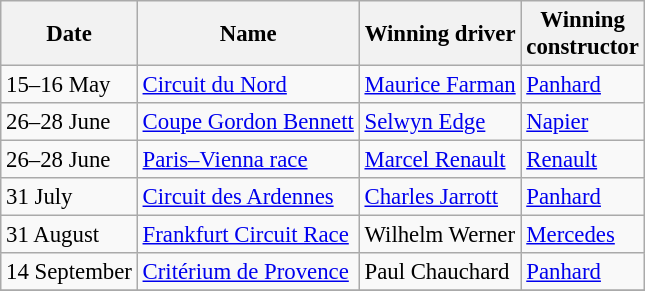<table class="wikitable" style="font-size:95%">
<tr>
<th>Date</th>
<th>Name</th>
<th>Winning driver</th>
<th>Winning<br>constructor</th>
</tr>
<tr>
<td>15–16 May</td>
<td> <a href='#'>Circuit du Nord</a></td>
<td> <a href='#'>Maurice Farman</a></td>
<td><a href='#'>Panhard</a></td>
</tr>
<tr>
<td>26–28 June</td>
<td> <a href='#'>Coupe Gordon Bennett</a></td>
<td> <a href='#'>Selwyn Edge</a></td>
<td><a href='#'>Napier</a></td>
</tr>
<tr>
<td>26–28 June</td>
<td>   <a href='#'>Paris–Vienna race</a></td>
<td> <a href='#'>Marcel Renault</a></td>
<td><a href='#'>Renault</a></td>
</tr>
<tr>
<td>31 July</td>
<td> <a href='#'>Circuit des Ardennes</a></td>
<td> <a href='#'>Charles Jarrott</a></td>
<td><a href='#'>Panhard</a></td>
</tr>
<tr>
<td>31 August</td>
<td> <a href='#'>Frankfurt Circuit Race</a></td>
<td> Wilhelm Werner</td>
<td><a href='#'>Mercedes</a></td>
</tr>
<tr>
<td>14 September</td>
<td> <a href='#'>Critérium de Provence</a></td>
<td> Paul Chauchard</td>
<td><a href='#'>Panhard</a></td>
</tr>
<tr>
</tr>
</table>
